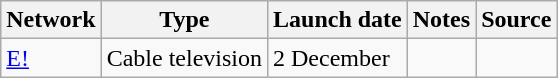<table class="wikitable sortable">
<tr>
<th>Network</th>
<th>Type</th>
<th>Launch date</th>
<th>Notes</th>
<th>Source</th>
</tr>
<tr>
<td><a href='#'>E!</a></td>
<td>Cable television</td>
<td>2 December</td>
<td></td>
<td></td>
</tr>
</table>
